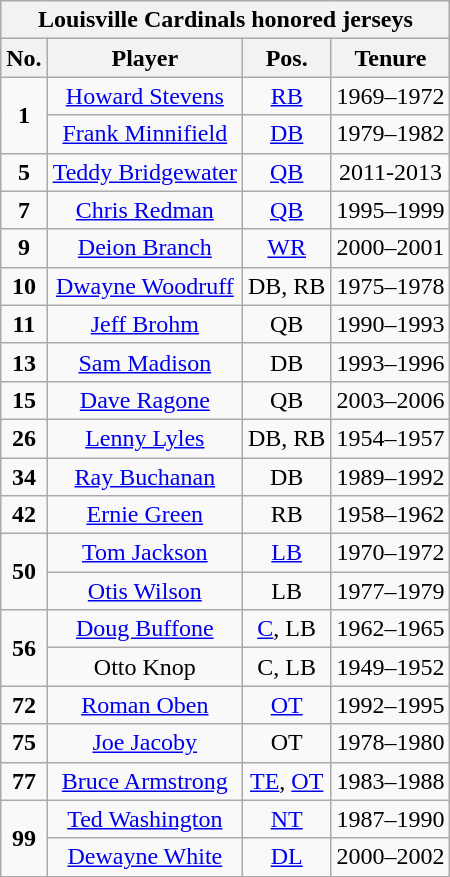<table class="wikitable" style="text-align:center">
<tr>
<th colspan=4 style =><strong>Louisville Cardinals honored jerseys</strong></th>
</tr>
<tr>
<th style = >No.</th>
<th style = >Player</th>
<th style = >Pos.</th>
<th style = >Tenure</th>
</tr>
<tr>
<td rowspan=2><strong>1</strong></td>
<td><a href='#'>Howard Stevens</a></td>
<td><a href='#'>RB</a></td>
<td>1969–1972</td>
</tr>
<tr>
<td><a href='#'>Frank Minnifield</a></td>
<td><a href='#'>DB</a></td>
<td>1979–1982</td>
</tr>
<tr>
<td><strong>5</strong></td>
<td><a href='#'>Teddy Bridgewater</a></td>
<td><a href='#'>QB</a></td>
<td>2011-2013</td>
</tr>
<tr>
<td><strong>7</strong></td>
<td><a href='#'>Chris Redman</a></td>
<td><a href='#'>QB</a></td>
<td>1995–1999</td>
</tr>
<tr>
<td><strong>9</strong></td>
<td><a href='#'>Deion Branch</a></td>
<td><a href='#'>WR</a></td>
<td>2000–2001</td>
</tr>
<tr>
<td><strong>10</strong></td>
<td><a href='#'>Dwayne Woodruff</a></td>
<td>DB, RB</td>
<td>1975–1978</td>
</tr>
<tr>
<td><strong>11</strong></td>
<td><a href='#'>Jeff Brohm</a></td>
<td>QB</td>
<td>1990–1993</td>
</tr>
<tr>
<td><strong>13</strong></td>
<td><a href='#'>Sam Madison</a></td>
<td>DB</td>
<td>1993–1996</td>
</tr>
<tr>
<td><strong>15</strong></td>
<td><a href='#'>Dave Ragone</a></td>
<td>QB</td>
<td>2003–2006</td>
</tr>
<tr>
<td><strong>26</strong></td>
<td><a href='#'>Lenny Lyles</a></td>
<td>DB, RB</td>
<td>1954–1957</td>
</tr>
<tr>
<td><strong>34</strong></td>
<td><a href='#'>Ray Buchanan</a></td>
<td>DB</td>
<td>1989–1992</td>
</tr>
<tr>
<td><strong>42</strong></td>
<td><a href='#'>Ernie Green</a></td>
<td>RB</td>
<td>1958–1962</td>
</tr>
<tr>
<td rowspan=2><strong>50</strong></td>
<td><a href='#'>Tom Jackson</a></td>
<td><a href='#'>LB</a></td>
<td>1970–1972</td>
</tr>
<tr>
<td><a href='#'>Otis Wilson</a></td>
<td>LB</td>
<td>1977–1979</td>
</tr>
<tr>
<td rowspan=2><strong>56</strong></td>
<td><a href='#'>Doug Buffone</a></td>
<td><a href='#'>C</a>, LB</td>
<td>1962–1965</td>
</tr>
<tr>
<td>Otto Knop</td>
<td>C, LB</td>
<td>1949–1952</td>
</tr>
<tr>
<td><strong>72</strong></td>
<td><a href='#'>Roman Oben</a></td>
<td><a href='#'>OT</a></td>
<td>1992–1995</td>
</tr>
<tr>
<td><strong>75</strong></td>
<td><a href='#'>Joe Jacoby</a></td>
<td>OT</td>
<td>1978–1980</td>
</tr>
<tr>
<td><strong>77</strong></td>
<td><a href='#'>Bruce Armstrong</a></td>
<td><a href='#'>TE</a>, <a href='#'>OT</a></td>
<td>1983–1988</td>
</tr>
<tr>
<td rowspan=2><strong>99</strong></td>
<td><a href='#'>Ted Washington</a></td>
<td><a href='#'>NT</a></td>
<td>1987–1990</td>
</tr>
<tr>
<td><a href='#'>Dewayne White</a></td>
<td><a href='#'>DL</a></td>
<td>2000–2002</td>
</tr>
</table>
